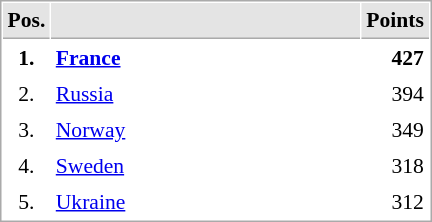<table cellspacing="1" cellpadding="3" style="border:1px solid #AAAAAA;font-size:90%">
<tr bgcolor="#E4E4E4">
<th style="border-bottom:1px solid #AAAAAA" width=10>Pos.</th>
<th style="border-bottom:1px solid #AAAAAA" width=200></th>
<th style="border-bottom:1px solid #AAAAAA" width=20>Points</th>
</tr>
<tr>
<td align="center"><strong>1.</strong></td>
<td> <strong><a href='#'>France</a></strong></td>
<td align="right"><strong>427</strong></td>
</tr>
<tr>
<td align="center">2.</td>
<td> <a href='#'>Russia</a></td>
<td align="right">394</td>
</tr>
<tr>
<td align="center">3.</td>
<td> <a href='#'>Norway</a></td>
<td align="right">349</td>
</tr>
<tr>
<td align="center">4.</td>
<td> <a href='#'>Sweden</a></td>
<td align="right">318</td>
</tr>
<tr>
<td align="center">5.</td>
<td> <a href='#'>Ukraine</a></td>
<td align="right">312</td>
</tr>
</table>
